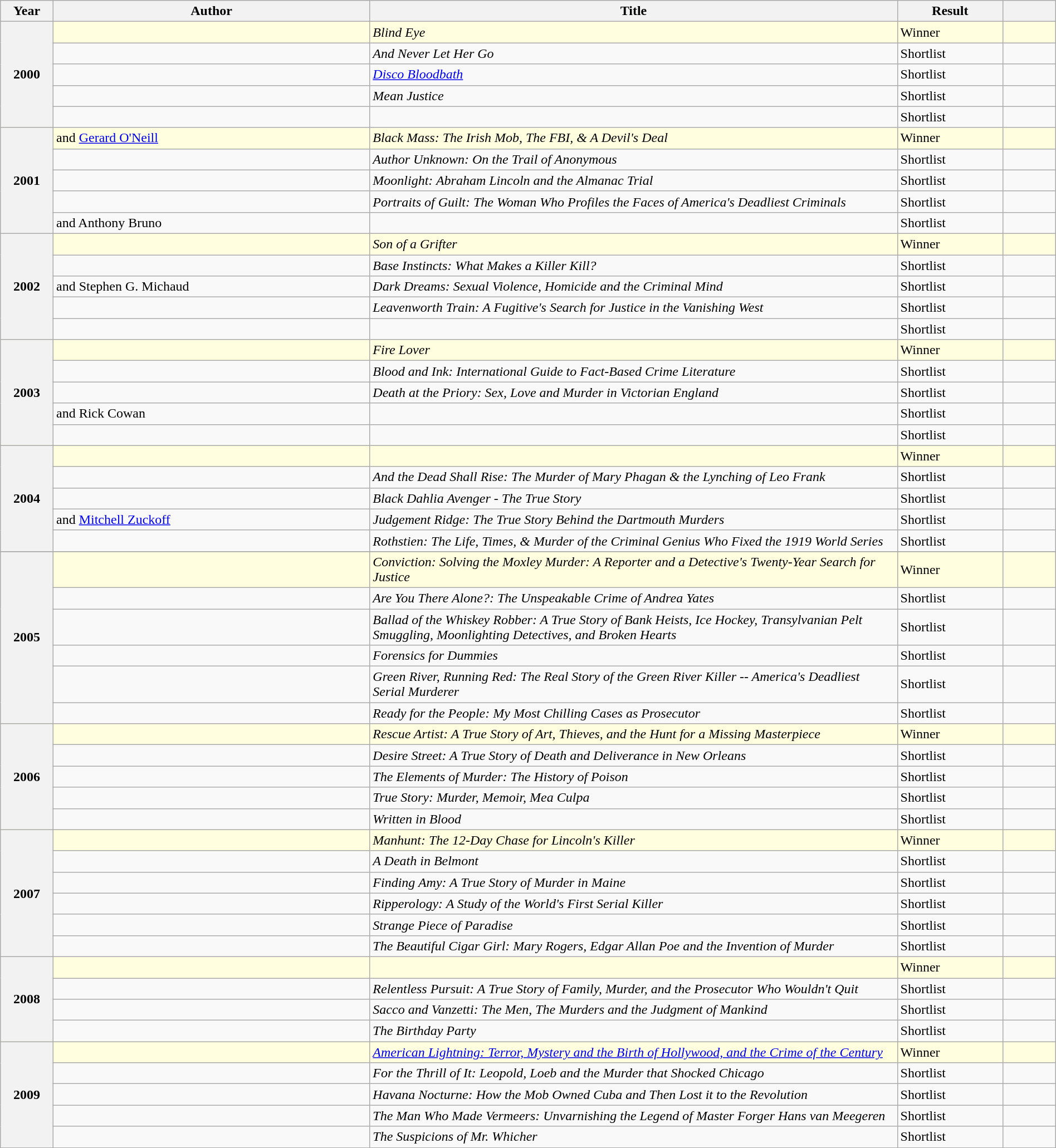<table class="wikitable sortable mw-collapsible" style="width:100%">
<tr>
<th scope="col" width="5%">Year</th>
<th scope="col" width="30%">Author</th>
<th scope="col" width="50%">Title</th>
<th scope="col" width="10%">Result</th>
<th scope="col" width="50%"></th>
</tr>
<tr style="background:lightyellow;">
<th rowspan="5">2000</th>
<td></td>
<td><em>Blind Eye</em></td>
<td>Winner</td>
<td></td>
</tr>
<tr>
<td></td>
<td><em>And Never Let Her Go</em></td>
<td>Shortlist</td>
<td></td>
</tr>
<tr>
<td></td>
<td><em><a href='#'>Disco Bloodbath</a></em></td>
<td>Shortlist</td>
<td></td>
</tr>
<tr>
<td></td>
<td><em>Mean Justice</em></td>
<td>Shortlist</td>
<td></td>
</tr>
<tr>
<td></td>
<td></td>
<td>Shortlist</td>
<td></td>
</tr>
<tr style="background:lightyellow;">
<th rowspan="5">2001</th>
<td> and <a href='#'>Gerard O'Neill</a></td>
<td><em>Black Mass: The Irish Mob, The FBI, & A Devil's Deal</em></td>
<td>Winner</td>
<td></td>
</tr>
<tr>
<td></td>
<td><em>Author Unknown: On the Trail of Anonymous</em></td>
<td>Shortlist</td>
<td></td>
</tr>
<tr>
<td></td>
<td><em>Moonlight: Abraham Lincoln and the Almanac Trial</em></td>
<td>Shortlist</td>
<td></td>
</tr>
<tr>
<td></td>
<td><em>Portraits of Guilt: The Woman Who Profiles the Faces of America's Deadliest Criminals</em></td>
<td>Shortlist</td>
<td></td>
</tr>
<tr>
<td> and Anthony Bruno</td>
<td></td>
<td>Shortlist</td>
<td></td>
</tr>
<tr style="background:lightyellow;">
<th rowspan="5">2002</th>
<td></td>
<td><em>Son of a Grifter</em></td>
<td>Winner</td>
<td></td>
</tr>
<tr>
<td></td>
<td><em>Base Instincts: What Makes a Killer Kill?</em></td>
<td>Shortlist</td>
<td></td>
</tr>
<tr>
<td> and Stephen G. Michaud</td>
<td><em>Dark Dreams: Sexual Violence, Homicide and the Criminal Mind</em></td>
<td>Shortlist</td>
<td></td>
</tr>
<tr>
<td></td>
<td><em>Leavenworth Train: A Fugitive's Search for Justice in the Vanishing West</em></td>
<td>Shortlist</td>
<td></td>
</tr>
<tr>
<td></td>
<td></td>
<td>Shortlist</td>
<td></td>
</tr>
<tr style="background:lightyellow;">
<th rowspan="5">2003</th>
<td></td>
<td><em>Fire Lover</em></td>
<td>Winner</td>
<td></td>
</tr>
<tr>
<td></td>
<td><em>Blood and Ink: International Guide to Fact-Based Crime Literature</em></td>
<td>Shortlist</td>
<td></td>
</tr>
<tr>
<td></td>
<td><em>Death at the Priory: Sex, Love and Murder in Victorian England</em></td>
<td>Shortlist</td>
<td></td>
</tr>
<tr>
<td> and Rick Cowan</td>
<td><em></em></td>
<td>Shortlist</td>
<td></td>
</tr>
<tr>
<td></td>
<td></td>
<td>Shortlist</td>
<td></td>
</tr>
<tr style="background:lightyellow;">
<th rowspan="5">2004</th>
<td></td>
<td></td>
<td>Winner</td>
<td></td>
</tr>
<tr>
<td></td>
<td><em>And the Dead Shall Rise: The Murder of Mary Phagan & the Lynching of Leo Frank</em></td>
<td>Shortlist</td>
<td></td>
</tr>
<tr>
<td></td>
<td><em>Black Dahlia Avenger - The True Story</em></td>
<td>Shortlist</td>
<td></td>
</tr>
<tr>
<td> and <a href='#'>Mitchell Zuckoff</a></td>
<td><em>Judgement Ridge: The True Story Behind the Dartmouth Murders</em></td>
<td>Shortlist</td>
<td></td>
</tr>
<tr>
<td></td>
<td><em>Rothstien: The Life, Times, & Murder of the Criminal Genius Who Fixed the 1919 World Series</em></td>
<td>Shortlist</td>
<td></td>
</tr>
<tr>
</tr>
<tr style="background:lightyellow;">
<th rowspan="6">2005</th>
<td></td>
<td><em> Conviction: Solving the Moxley Murder: A Reporter and a Detective's Twenty-Year Search for Justice</em></td>
<td>Winner</td>
<td></td>
</tr>
<tr>
<td></td>
<td><em>Are You There Alone?: The Unspeakable Crime of Andrea Yates</em></td>
<td>Shortlist</td>
<td></td>
</tr>
<tr>
<td></td>
<td><em>Ballad of the Whiskey Robber: A True Story of Bank Heists, Ice Hockey, Transylvanian Pelt Smuggling, Moonlighting Detectives, and Broken Hearts</em></td>
<td>Shortlist</td>
<td></td>
</tr>
<tr>
<td></td>
<td><em>Forensics for Dummies</em></td>
<td>Shortlist</td>
<td></td>
</tr>
<tr>
<td></td>
<td><em>Green River, Running Red: The Real Story of the Green River Killer -- America's Deadliest Serial Murderer</em></td>
<td>Shortlist</td>
<td></td>
</tr>
<tr>
<td></td>
<td><em>Ready for the People: My Most Chilling Cases as Prosecutor</em></td>
<td>Shortlist</td>
<td></td>
</tr>
<tr style="background:lightyellow;">
<th rowspan="5">2006</th>
<td></td>
<td><em>Rescue Artist: A True Story of Art, Thieves, and the Hunt for a Missing Masterpiece</em></td>
<td>Winner</td>
<td></td>
</tr>
<tr>
<td></td>
<td><em>Desire Street: A True Story of Death and Deliverance in New Orleans </em></td>
<td>Shortlist</td>
<td></td>
</tr>
<tr>
<td></td>
<td><em>The Elements of Murder: The History of Poison</em></td>
<td>Shortlist</td>
<td></td>
</tr>
<tr>
<td></td>
<td><em>True Story: Murder, Memoir, Mea Culpa</em></td>
<td>Shortlist</td>
<td></td>
</tr>
<tr>
<td></td>
<td><em>Written in Blood</em></td>
<td>Shortlist</td>
<td></td>
</tr>
<tr style="background:lightyellow;">
<th rowspan="6">2007</th>
<td></td>
<td><em>Manhunt: The 12-Day Chase for Lincoln's Killer</em></td>
<td>Winner</td>
<td></td>
</tr>
<tr>
<td></td>
<td><em>A Death in Belmont </em></td>
<td>Shortlist</td>
<td></td>
</tr>
<tr>
<td><br></td>
<td><em>Finding Amy: A True Story of Murder in Maine</em></td>
<td>Shortlist</td>
<td></td>
</tr>
<tr>
<td></td>
<td><em>Ripperology: A Study of the World's First Serial Killer</em></td>
<td>Shortlist</td>
<td></td>
</tr>
<tr>
<td></td>
<td><em>Strange Piece of Paradise </em></td>
<td>Shortlist</td>
<td></td>
</tr>
<tr>
<td></td>
<td><em>The Beautiful Cigar Girl: Mary Rogers, Edgar Allan Poe and the Invention of Murder</em></td>
<td>Shortlist</td>
<td></td>
</tr>
<tr style="background:lightyellow;">
<th rowspan="4">2008</th>
<td></td>
<td><em></em></td>
<td>Winner</td>
<td></td>
</tr>
<tr>
<td></td>
<td><em>Relentless Pursuit: A True Story of Family, Murder, and the Prosecutor Who Wouldn't Quit</em></td>
<td>Shortlist</td>
<td></td>
</tr>
<tr>
<td></td>
<td><em>Sacco and Vanzetti: The Men, The Murders and the Judgment of Mankind</em></td>
<td>Shortlist</td>
<td></td>
</tr>
<tr>
<td></td>
<td><em>The Birthday Party</em></td>
<td>Shortlist</td>
<td></td>
</tr>
<tr style="background:lightyellow;">
<th rowspan="5">2009</th>
<td></td>
<td><em><a href='#'>American Lightning: Terror, Mystery and the Birth of Hollywood, and the Crime of the Century</a></em></td>
<td>Winner</td>
<td></td>
</tr>
<tr>
<td></td>
<td><em>For the Thrill of It: Leopold, Loeb and the Murder that Shocked Chicago</em></td>
<td>Shortlist</td>
<td></td>
</tr>
<tr>
<td></td>
<td><em>Havana Nocturne: How the Mob Owned Cuba and Then Lost it to the Revolution</em></td>
<td>Shortlist</td>
<td></td>
</tr>
<tr>
<td></td>
<td><em>The Man Who Made Vermeers: Unvarnishing the Legend of Master Forger Hans van Meegeren</em></td>
<td>Shortlist</td>
<td></td>
</tr>
<tr>
<td></td>
<td><em>The Suspicions of Mr. Whicher</em></td>
<td>Shortlist</td>
<td></td>
</tr>
</table>
